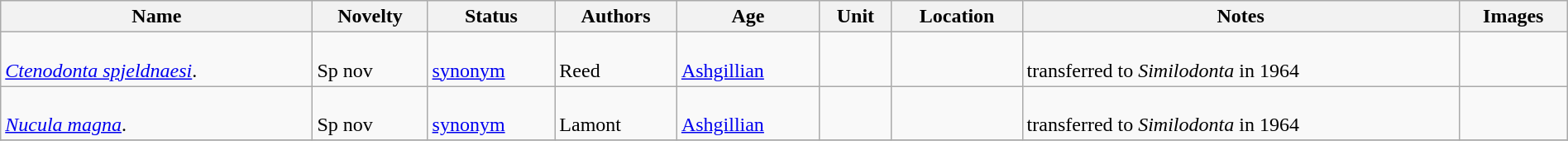<table class="wikitable sortable" align="center" width="100%">
<tr>
<th>Name</th>
<th>Novelty</th>
<th>Status</th>
<th>Authors</th>
<th>Age</th>
<th>Unit</th>
<th>Location</th>
<th>Notes</th>
<th>Images</th>
</tr>
<tr>
<td><br><em><a href='#'>Ctenodonta spjeldnaesi</a></em>.</td>
<td><br>Sp nov</td>
<td><br><a href='#'>synonym</a></td>
<td><br>Reed</td>
<td><br><a href='#'>Ashgillian</a></td>
<td></td>
<td><br></td>
<td><br>transferred to <em>Similodonta</em> in 1964</td>
<td></td>
</tr>
<tr>
<td><br><em><a href='#'>Nucula magna</a></em>.</td>
<td><br>Sp nov</td>
<td><br><a href='#'>synonym</a></td>
<td><br>Lamont</td>
<td><br><a href='#'>Ashgillian</a></td>
<td></td>
<td><br></td>
<td><br>transferred to <em>Similodonta</em> in 1964</td>
<td></td>
</tr>
<tr>
</tr>
</table>
